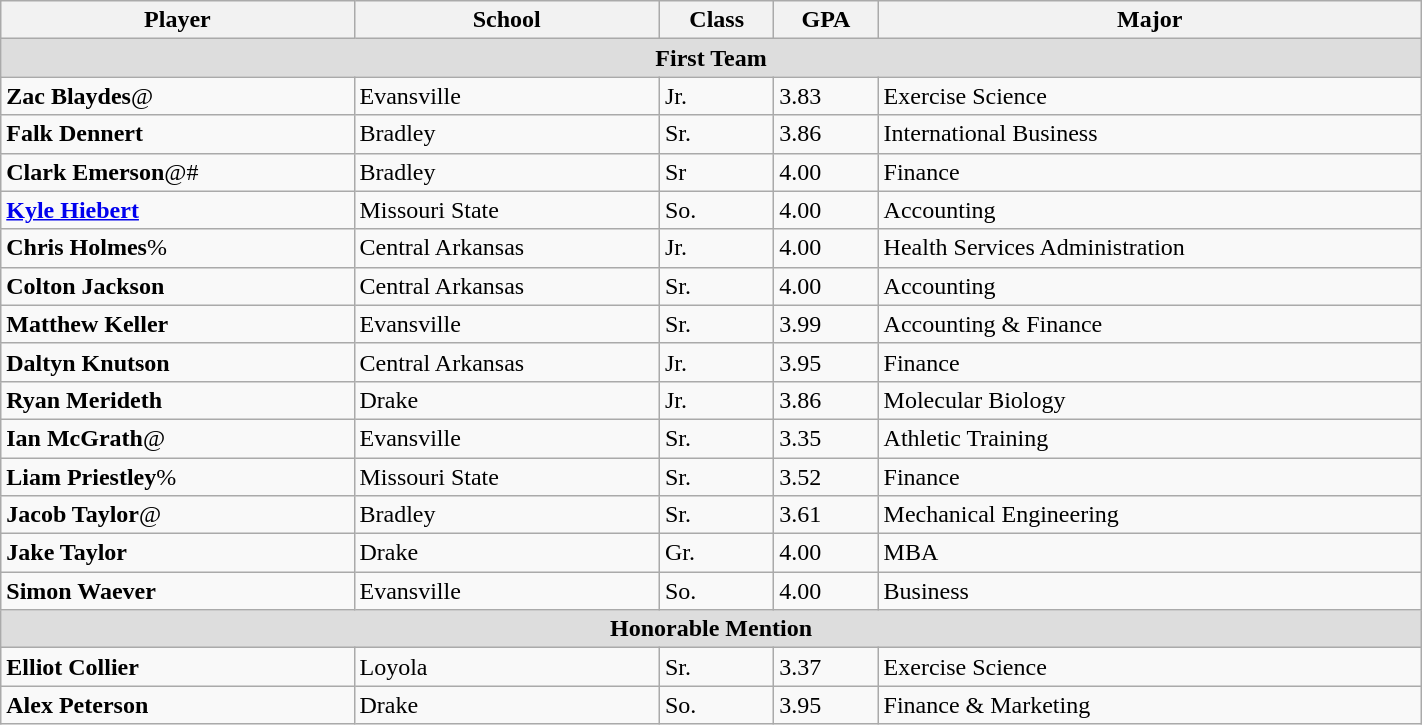<table class="wikitable sortable" style="text-align: left; width:75%">
<tr>
<th>Player</th>
<th>School</th>
<th>Class</th>
<th>GPA</th>
<th>Major</th>
</tr>
<tr>
<td colspan="6" style="text-align:center; background:#ddd;"><strong>First Team</strong></td>
</tr>
<tr>
<td><strong>Zac Blaydes</strong>@</td>
<td>Evansville</td>
<td>Jr.</td>
<td>3.83</td>
<td>Exercise Science</td>
</tr>
<tr>
<td><strong>Falk Dennert</strong></td>
<td>Bradley</td>
<td>Sr.</td>
<td>3.86</td>
<td>International Business</td>
</tr>
<tr>
<td><strong>Clark Emerson</strong>@#</td>
<td>Bradley</td>
<td>Sr</td>
<td>4.00</td>
<td>Finance</td>
</tr>
<tr>
<td><strong><a href='#'>Kyle Hiebert</a></strong></td>
<td>Missouri State</td>
<td>So.</td>
<td>4.00</td>
<td>Accounting</td>
</tr>
<tr>
<td><strong>Chris Holmes</strong>%</td>
<td>Central Arkansas</td>
<td>Jr.</td>
<td>4.00</td>
<td>Health Services Administration</td>
</tr>
<tr>
<td><strong>Colton Jackson</strong></td>
<td>Central Arkansas</td>
<td>Sr.</td>
<td>4.00</td>
<td>Accounting</td>
</tr>
<tr>
<td><strong>Matthew Keller</strong></td>
<td>Evansville</td>
<td>Sr.</td>
<td>3.99</td>
<td>Accounting & Finance</td>
</tr>
<tr>
<td><strong>Daltyn Knutson</strong></td>
<td>Central Arkansas</td>
<td>Jr.</td>
<td>3.95</td>
<td>Finance</td>
</tr>
<tr>
<td><strong>Ryan Merideth</strong></td>
<td>Drake</td>
<td>Jr.</td>
<td>3.86</td>
<td>Molecular Biology</td>
</tr>
<tr>
<td><strong>Ian McGrath</strong>@</td>
<td>Evansville</td>
<td>Sr.</td>
<td>3.35</td>
<td>Athletic Training</td>
</tr>
<tr>
<td><strong>Liam Priestley</strong>%</td>
<td>Missouri State</td>
<td>Sr.</td>
<td>3.52</td>
<td>Finance</td>
</tr>
<tr>
<td><strong>Jacob Taylor</strong>@</td>
<td>Bradley</td>
<td>Sr.</td>
<td>3.61</td>
<td>Mechanical Engineering</td>
</tr>
<tr>
<td><strong>Jake Taylor </strong></td>
<td>Drake</td>
<td>Gr.</td>
<td>4.00</td>
<td>MBA</td>
</tr>
<tr>
<td><strong>Simon Waever </strong></td>
<td>Evansville</td>
<td>So.</td>
<td>4.00</td>
<td>Business</td>
</tr>
<tr>
<td colspan="6" style="text-align:center; background:#ddd;"><strong>Honorable Mention</strong></td>
</tr>
<tr>
<td><strong>Elliot Collier</strong></td>
<td>Loyola</td>
<td>Sr.</td>
<td>3.37</td>
<td>Exercise Science</td>
</tr>
<tr>
<td><strong>Alex Peterson </strong></td>
<td>Drake</td>
<td>So.</td>
<td>3.95</td>
<td>Finance & Marketing</td>
</tr>
</table>
